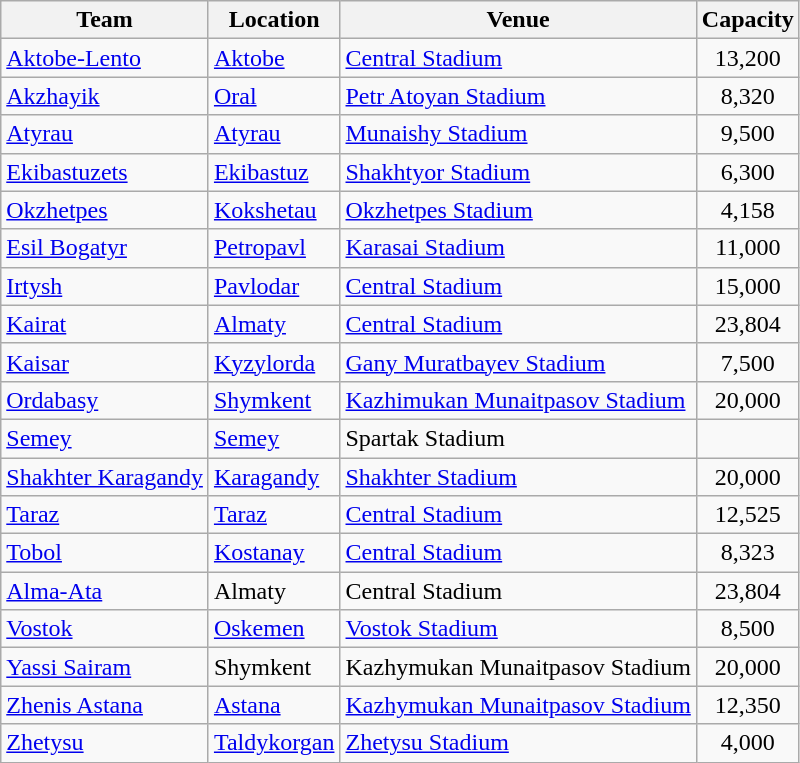<table class="wikitable sortable" border="1">
<tr>
<th>Team</th>
<th>Location</th>
<th>Venue</th>
<th>Capacity</th>
</tr>
<tr>
<td><a href='#'>Aktobe-Lento</a></td>
<td><a href='#'>Aktobe</a></td>
<td><a href='#'>Central Stadium</a></td>
<td style="text-align:center;">13,200</td>
</tr>
<tr>
<td><a href='#'>Akzhayik</a></td>
<td><a href='#'>Oral</a></td>
<td><a href='#'>Petr Atoyan Stadium</a></td>
<td style="text-align:center;">8,320</td>
</tr>
<tr>
<td><a href='#'>Atyrau</a></td>
<td><a href='#'>Atyrau</a></td>
<td><a href='#'>Munaishy Stadium</a></td>
<td style="text-align:center;">9,500</td>
</tr>
<tr>
<td><a href='#'>Ekibastuzets</a></td>
<td><a href='#'>Ekibastuz</a></td>
<td><a href='#'>Shakhtyor Stadium</a></td>
<td style="text-align:center;">6,300</td>
</tr>
<tr>
<td><a href='#'>Okzhetpes</a></td>
<td><a href='#'>Kokshetau</a></td>
<td><a href='#'>Okzhetpes Stadium</a></td>
<td style="text-align:center;">4,158</td>
</tr>
<tr>
<td><a href='#'>Esil Bogatyr</a></td>
<td><a href='#'>Petropavl</a></td>
<td><a href='#'>Karasai Stadium</a></td>
<td style="text-align:center;">11,000</td>
</tr>
<tr>
<td><a href='#'>Irtysh</a></td>
<td><a href='#'>Pavlodar</a></td>
<td><a href='#'>Central Stadium</a></td>
<td style="text-align:center;">15,000</td>
</tr>
<tr>
<td><a href='#'>Kairat</a></td>
<td><a href='#'>Almaty</a></td>
<td><a href='#'>Central Stadium</a></td>
<td style="text-align:center;">23,804</td>
</tr>
<tr>
<td><a href='#'>Kaisar</a></td>
<td><a href='#'>Kyzylorda</a></td>
<td><a href='#'>Gany Muratbayev Stadium</a></td>
<td style="text-align:center;">7,500</td>
</tr>
<tr>
<td><a href='#'>Ordabasy</a></td>
<td><a href='#'>Shymkent</a></td>
<td><a href='#'>Kazhimukan Munaitpasov Stadium</a></td>
<td style="text-align:center;">20,000</td>
</tr>
<tr>
<td><a href='#'>Semey</a></td>
<td><a href='#'>Semey</a></td>
<td>Spartak Stadium</td>
<td style="text-align:center;"></td>
</tr>
<tr>
<td><a href='#'>Shakhter Karagandy</a></td>
<td><a href='#'>Karagandy</a></td>
<td><a href='#'>Shakhter Stadium</a></td>
<td style="text-align:center;">20,000</td>
</tr>
<tr>
<td><a href='#'>Taraz</a></td>
<td><a href='#'>Taraz</a></td>
<td><a href='#'>Central Stadium</a></td>
<td style="text-align:center;">12,525</td>
</tr>
<tr>
<td><a href='#'>Tobol</a></td>
<td><a href='#'>Kostanay</a></td>
<td><a href='#'>Central Stadium</a></td>
<td style="text-align:center;">8,323</td>
</tr>
<tr>
<td><a href='#'>Alma-Ata</a></td>
<td>Almaty</td>
<td>Central Stadium</td>
<td style="text-align:center;">23,804</td>
</tr>
<tr>
<td><a href='#'>Vostok</a></td>
<td><a href='#'>Oskemen</a></td>
<td><a href='#'>Vostok Stadium</a></td>
<td style="text-align:center;">8,500</td>
</tr>
<tr>
<td><a href='#'>Yassi Sairam</a></td>
<td>Shymkent</td>
<td>Kazhymukan Munaitpasov Stadium</td>
<td style="text-align:center;">20,000</td>
</tr>
<tr>
<td><a href='#'>Zhenis Astana</a></td>
<td><a href='#'>Astana</a></td>
<td><a href='#'>Kazhymukan Munaitpasov Stadium</a></td>
<td style="text-align:center;">12,350</td>
</tr>
<tr>
<td><a href='#'>Zhetysu</a></td>
<td><a href='#'>Taldykorgan</a></td>
<td><a href='#'>Zhetysu Stadium</a></td>
<td style="text-align:center;">4,000</td>
</tr>
</table>
